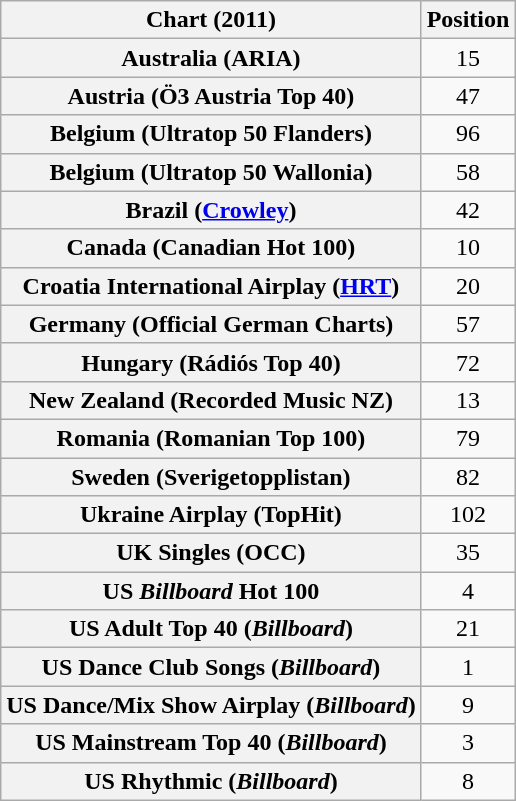<table class="wikitable sortable plainrowheaders" style="text-align:center">
<tr>
<th scope="col">Chart (2011)</th>
<th scope="col">Position</th>
</tr>
<tr>
<th scope="row">Australia (ARIA)</th>
<td>15</td>
</tr>
<tr>
<th scope="row">Austria (Ö3 Austria Top 40)</th>
<td>47</td>
</tr>
<tr>
<th scope="row">Belgium (Ultratop 50 Flanders)</th>
<td>96</td>
</tr>
<tr>
<th scope="row">Belgium (Ultratop 50 Wallonia)</th>
<td>58</td>
</tr>
<tr>
<th scope="row">Brazil (<a href='#'>Crowley</a>)</th>
<td>42</td>
</tr>
<tr>
<th scope="row">Canada (Canadian Hot 100)</th>
<td>10</td>
</tr>
<tr>
<th scope="row">Croatia International Airplay (<a href='#'>HRT</a>)</th>
<td style="text-align:center;">20</td>
</tr>
<tr>
<th scope="row">Germany (Official German Charts)</th>
<td>57</td>
</tr>
<tr>
<th scope="row">Hungary (Rádiós Top 40)</th>
<td>72</td>
</tr>
<tr>
<th scope="row">New Zealand (Recorded Music NZ)</th>
<td>13</td>
</tr>
<tr>
<th scope="row">Romania (Romanian Top 100)</th>
<td>79</td>
</tr>
<tr>
<th scope="row">Sweden (Sverigetopplistan)</th>
<td>82</td>
</tr>
<tr>
<th scope="row">Ukraine Airplay (TopHit)</th>
<td>102</td>
</tr>
<tr>
<th scope="row">UK Singles (OCC)</th>
<td>35</td>
</tr>
<tr>
<th scope="row">US <em>Billboard</em> Hot 100</th>
<td>4</td>
</tr>
<tr>
<th scope="row">US Adult Top 40 (<em>Billboard</em>)</th>
<td>21</td>
</tr>
<tr>
<th scope="row">US Dance Club Songs (<em>Billboard</em>)</th>
<td>1</td>
</tr>
<tr>
<th scope="row">US Dance/Mix Show Airplay (<em>Billboard</em>)</th>
<td>9</td>
</tr>
<tr>
<th scope="row">US Mainstream Top 40 (<em>Billboard</em>)</th>
<td>3</td>
</tr>
<tr>
<th scope="row">US Rhythmic (<em>Billboard</em>)</th>
<td>8</td>
</tr>
</table>
